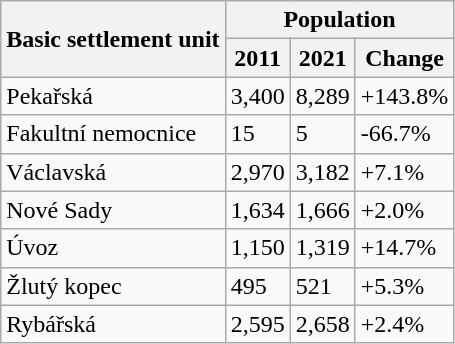<table class="wikitable sortable">
<tr>
<th rowspan=2>Basic settlement unit</th>
<th colspan=3>Population</th>
</tr>
<tr>
<th>2011</th>
<th>2021</th>
<th>Change</th>
</tr>
<tr>
<td>Pekařská</td>
<td>3,400</td>
<td>8,289</td>
<td>+143.8%</td>
</tr>
<tr>
<td>Fakultní nemocnice</td>
<td>15</td>
<td>5</td>
<td>-66.7%</td>
</tr>
<tr>
<td>Václavská</td>
<td>2,970</td>
<td>3,182</td>
<td>+7.1%</td>
</tr>
<tr>
<td>Nové Sady</td>
<td>1,634</td>
<td>1,666</td>
<td>+2.0%</td>
</tr>
<tr>
<td>Úvoz</td>
<td>1,150</td>
<td>1,319</td>
<td>+14.7%</td>
</tr>
<tr>
<td>Žlutý kopec</td>
<td>495</td>
<td>521</td>
<td>+5.3%</td>
</tr>
<tr>
<td>Rybářská</td>
<td>2,595</td>
<td>2,658</td>
<td>+2.4%</td>
</tr>
</table>
